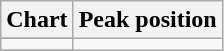<table class="wikitable plainrowheaders">
<tr>
<th>Chart</th>
<th>Peak position</th>
</tr>
<tr>
</tr>
<tr>
</tr>
<tr>
<td></td>
</tr>
<tr>
</tr>
<tr>
</tr>
</table>
